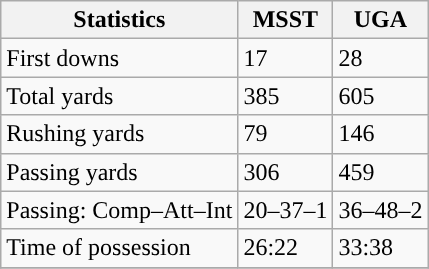<table class="wikitable" style="float: left;">
<tr>
<th>Statistics</th>
<th>MSST</th>
<th>UGA</th>
</tr>
<tr>
<td>First downs</td>
<td>17</td>
<td>28</td>
</tr>
<tr>
<td>Total yards</td>
<td>385</td>
<td>605</td>
</tr>
<tr>
<td>Rushing yards</td>
<td>79</td>
<td>146</td>
</tr>
<tr>
<td>Passing yards</td>
<td>306</td>
<td>459</td>
</tr>
<tr>
<td>Passing: Comp–Att–Int</td>
<td>20–37–1</td>
<td>36–48–2</td>
</tr>
<tr>
<td>Time of possession</td>
<td>26:22</td>
<td>33:38</td>
</tr>
<tr>
</tr>
</table>
